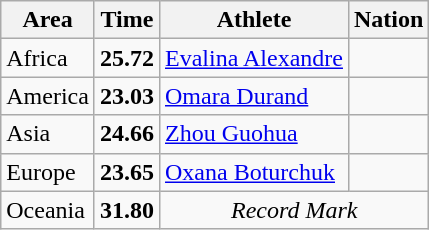<table class="wikitable">
<tr>
<th>Area</th>
<th>Time</th>
<th>Athlete</th>
<th>Nation</th>
</tr>
<tr>
<td>Africa</td>
<td><strong>25.72</strong></td>
<td><a href='#'>Evalina Alexandre</a></td>
<td></td>
</tr>
<tr>
<td>America</td>
<td><strong>23.03</strong> </td>
<td><a href='#'>Omara Durand</a></td>
<td></td>
</tr>
<tr>
<td>Asia</td>
<td><strong>24.66</strong></td>
<td><a href='#'>Zhou Guohua</a></td>
<td></td>
</tr>
<tr>
<td>Europe</td>
<td><strong>23.65</strong></td>
<td><a href='#'>Oxana Boturchuk</a></td>
<td></td>
</tr>
<tr>
<td>Oceania</td>
<td><strong>31.80</strong></td>
<td colspan="2" align="center"><em>Record Mark</em></td>
</tr>
</table>
